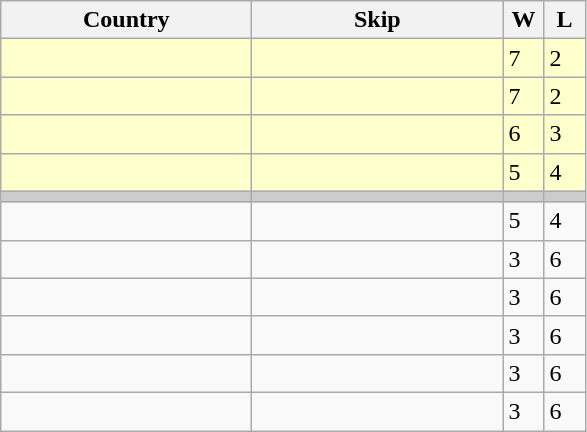<table class="wikitable sortable">
<tr>
<th bgcolor="#efefef" width="160">Country</th>
<th bgcolor="#efefef" width="160">Skip</th>
<th bgcolor="#efefef" width="20">W</th>
<th bgcolor="#efefef" width="20">L</th>
</tr>
<tr bgcolor="#ffffcc">
<td></td>
<td></td>
<td>7</td>
<td>2</td>
</tr>
<tr bgcolor="#ffffcc">
<td></td>
<td></td>
<td>7</td>
<td>2</td>
</tr>
<tr bgcolor="#ffffcc">
<td></td>
<td></td>
<td>6</td>
<td>3</td>
</tr>
<tr bgcolor="#ffffcc">
<td></td>
<td></td>
<td>5</td>
<td>4</td>
</tr>
<tr bgcolor="#cccccc" >
<td></td>
<td></td>
<td></td>
<td></td>
</tr>
<tr>
<td></td>
<td></td>
<td>5</td>
<td>4</td>
</tr>
<tr>
<td></td>
<td></td>
<td>3</td>
<td>6</td>
</tr>
<tr>
<td></td>
<td></td>
<td>3</td>
<td>6</td>
</tr>
<tr>
<td></td>
<td></td>
<td>3</td>
<td>6</td>
</tr>
<tr>
<td></td>
<td></td>
<td>3</td>
<td>6</td>
</tr>
<tr>
<td></td>
<td></td>
<td>3</td>
<td>6</td>
</tr>
</table>
